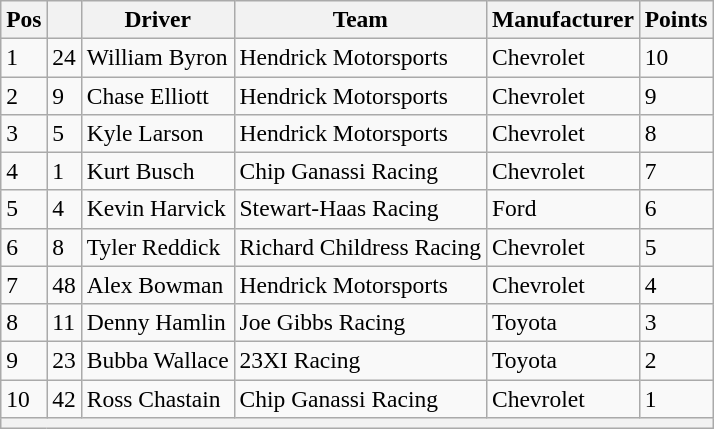<table class="wikitable" style="font-size:98%">
<tr>
<th>Pos</th>
<th></th>
<th>Driver</th>
<th>Team</th>
<th>Manufacturer</th>
<th>Points</th>
</tr>
<tr>
<td>1</td>
<td>24</td>
<td>William Byron</td>
<td>Hendrick Motorsports</td>
<td>Chevrolet</td>
<td>10</td>
</tr>
<tr>
<td>2</td>
<td>9</td>
<td>Chase Elliott</td>
<td>Hendrick Motorsports</td>
<td>Chevrolet</td>
<td>9</td>
</tr>
<tr>
<td>3</td>
<td>5</td>
<td>Kyle Larson</td>
<td>Hendrick Motorsports</td>
<td>Chevrolet</td>
<td>8</td>
</tr>
<tr>
<td>4</td>
<td>1</td>
<td>Kurt Busch</td>
<td>Chip Ganassi Racing</td>
<td>Chevrolet</td>
<td>7</td>
</tr>
<tr>
<td>5</td>
<td>4</td>
<td>Kevin Harvick</td>
<td>Stewart-Haas Racing</td>
<td>Ford</td>
<td>6</td>
</tr>
<tr>
<td>6</td>
<td>8</td>
<td>Tyler Reddick</td>
<td>Richard Childress Racing</td>
<td>Chevrolet</td>
<td>5</td>
</tr>
<tr>
<td>7</td>
<td>48</td>
<td>Alex Bowman</td>
<td>Hendrick Motorsports</td>
<td>Chevrolet</td>
<td>4</td>
</tr>
<tr>
<td>8</td>
<td>11</td>
<td>Denny Hamlin</td>
<td>Joe Gibbs Racing</td>
<td>Toyota</td>
<td>3</td>
</tr>
<tr>
<td>9</td>
<td>23</td>
<td>Bubba Wallace</td>
<td>23XI Racing</td>
<td>Toyota</td>
<td>2</td>
</tr>
<tr>
<td>10</td>
<td>42</td>
<td>Ross Chastain</td>
<td>Chip Ganassi Racing</td>
<td>Chevrolet</td>
<td>1</td>
</tr>
<tr>
<th colspan="6"></th>
</tr>
</table>
